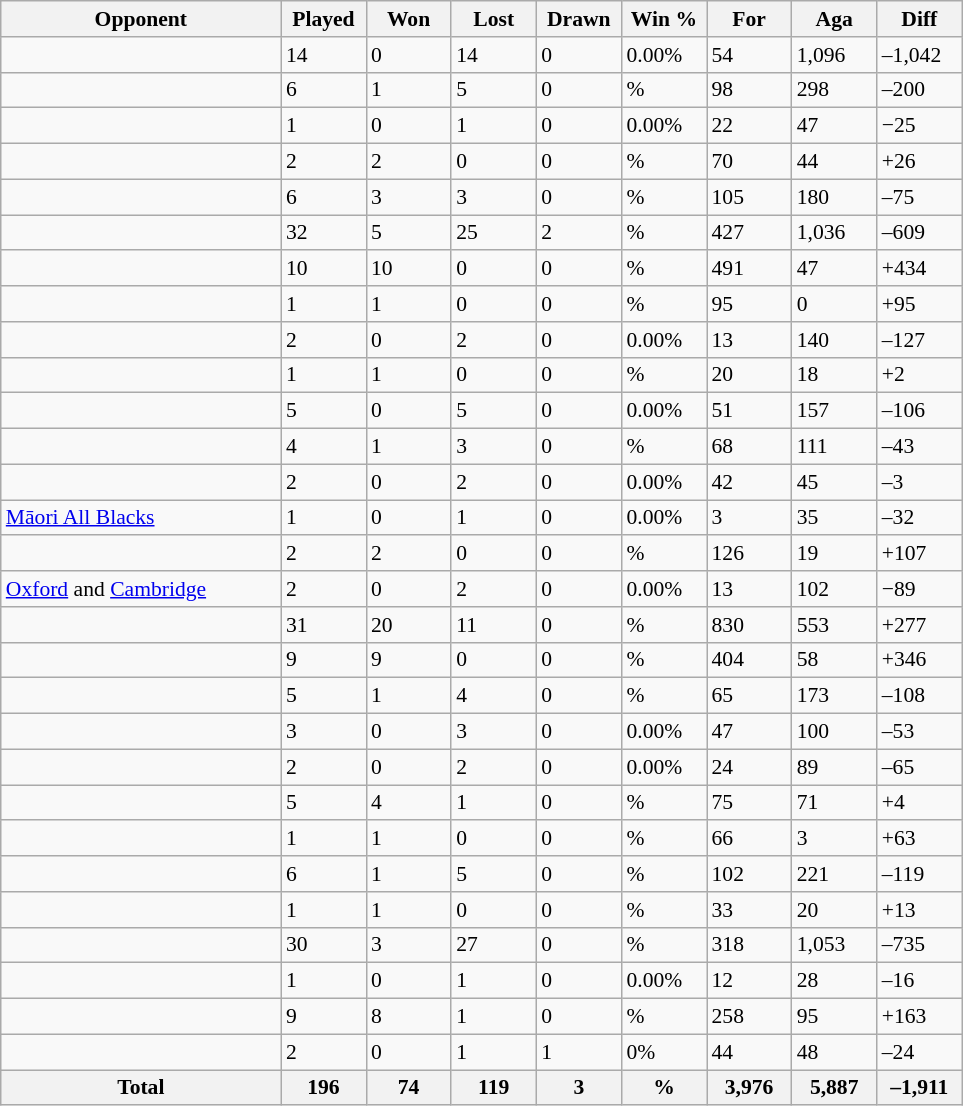<table class="wikitable sortable" style="font-size:90%">
<tr>
<th style="width:180px;">Opponent</th>
<th style="width:50px;">Played</th>
<th style="width:50px;">Won</th>
<th style="width:50px;">Lost</th>
<th style="width:50px;">Drawn</th>
<th style="width:50px;">Win %</th>
<th style="width:50px;">For</th>
<th style="width:50px;">Aga</th>
<th style="width:50px;">Diff</th>
</tr>
<tr>
<td></td>
<td>14</td>
<td>0</td>
<td>14</td>
<td>0</td>
<td>0.00%</td>
<td>54</td>
<td>1,096</td>
<td>–1,042</td>
</tr>
<tr>
<td></td>
<td>6</td>
<td>1</td>
<td>5</td>
<td>0</td>
<td>%</td>
<td>98</td>
<td>298</td>
<td>–200</td>
</tr>
<tr>
<td></td>
<td>1</td>
<td>0</td>
<td>1</td>
<td>0</td>
<td>0.00%</td>
<td>22</td>
<td>47</td>
<td>−25</td>
</tr>
<tr>
<td></td>
<td>2</td>
<td>2</td>
<td>0</td>
<td>0</td>
<td>%</td>
<td>70</td>
<td>44</td>
<td>+26</td>
</tr>
<tr>
<td></td>
<td>6</td>
<td>3</td>
<td>3</td>
<td>0</td>
<td>%</td>
<td>105</td>
<td>180</td>
<td>–75</td>
</tr>
<tr>
<td></td>
<td>32</td>
<td>5</td>
<td>25</td>
<td>2</td>
<td>%</td>
<td>427</td>
<td>1,036</td>
<td>–609</td>
</tr>
<tr>
<td></td>
<td>10</td>
<td>10</td>
<td>0</td>
<td>0</td>
<td>%</td>
<td>491</td>
<td>47</td>
<td>+434</td>
</tr>
<tr>
<td></td>
<td>1</td>
<td>1</td>
<td>0</td>
<td>0</td>
<td>%</td>
<td>95</td>
<td>0</td>
<td>+95</td>
</tr>
<tr>
<td></td>
<td>2</td>
<td>0</td>
<td>2</td>
<td>0</td>
<td>0.00%</td>
<td>13</td>
<td>140</td>
<td>–127</td>
</tr>
<tr>
<td></td>
<td>1</td>
<td>1</td>
<td>0</td>
<td>0</td>
<td>%</td>
<td>20</td>
<td>18</td>
<td>+2</td>
</tr>
<tr>
<td></td>
<td>5</td>
<td>0</td>
<td>5</td>
<td>0</td>
<td>0.00%</td>
<td>51</td>
<td>157</td>
<td>–106</td>
</tr>
<tr>
<td></td>
<td>4</td>
<td>1</td>
<td>3</td>
<td>0</td>
<td>%</td>
<td>68</td>
<td>111</td>
<td>–43</td>
</tr>
<tr>
<td></td>
<td>2</td>
<td>0</td>
<td>2</td>
<td>0</td>
<td>0.00%</td>
<td>42</td>
<td>45</td>
<td>–3</td>
</tr>
<tr>
<td> <a href='#'>Māori All Blacks</a></td>
<td>1</td>
<td>0</td>
<td>1</td>
<td>0</td>
<td>0.00%</td>
<td>3</td>
<td>35</td>
<td>–32</td>
</tr>
<tr>
<td></td>
<td>2</td>
<td>2</td>
<td>0</td>
<td>0</td>
<td>%</td>
<td>126</td>
<td>19</td>
<td>+107</td>
</tr>
<tr>
<td> <a href='#'>Oxford</a> and <a href='#'>Cambridge</a></td>
<td>2</td>
<td>0</td>
<td>2</td>
<td>0</td>
<td>0.00%</td>
<td>13</td>
<td>102</td>
<td>−89</td>
</tr>
<tr>
<td></td>
<td>31</td>
<td>20</td>
<td>11</td>
<td>0</td>
<td>%</td>
<td>830</td>
<td>553</td>
<td>+277</td>
</tr>
<tr>
<td></td>
<td>9</td>
<td>9</td>
<td>0</td>
<td>0</td>
<td>%</td>
<td>404</td>
<td>58</td>
<td>+346</td>
</tr>
<tr>
<td></td>
<td>5</td>
<td>1</td>
<td>4</td>
<td>0</td>
<td>%</td>
<td>65</td>
<td>173</td>
<td>–108</td>
</tr>
<tr>
<td></td>
<td>3</td>
<td>0</td>
<td>3</td>
<td>0</td>
<td>0.00%</td>
<td>47</td>
<td>100</td>
<td>–53</td>
</tr>
<tr>
<td></td>
<td>2</td>
<td>0</td>
<td>2</td>
<td>0</td>
<td>0.00%</td>
<td>24</td>
<td>89</td>
<td>–65</td>
</tr>
<tr>
<td></td>
<td>5</td>
<td>4</td>
<td>1</td>
<td>0</td>
<td>%</td>
<td>75</td>
<td>71</td>
<td>+4</td>
</tr>
<tr>
<td></td>
<td>1</td>
<td>1</td>
<td>0</td>
<td>0</td>
<td>%</td>
<td>66</td>
<td>3</td>
<td>+63</td>
</tr>
<tr>
<td></td>
<td>6</td>
<td>1</td>
<td>5</td>
<td>0</td>
<td>%</td>
<td>102</td>
<td>221</td>
<td>–119</td>
</tr>
<tr>
<td></td>
<td>1</td>
<td>1</td>
<td>0</td>
<td>0</td>
<td>%</td>
<td>33</td>
<td>20</td>
<td>+13</td>
</tr>
<tr>
<td></td>
<td>30</td>
<td>3</td>
<td>27</td>
<td>0</td>
<td>%</td>
<td>318</td>
<td>1,053</td>
<td>–735</td>
</tr>
<tr>
<td></td>
<td>1</td>
<td>0</td>
<td>1</td>
<td>0</td>
<td>0.00%</td>
<td>12</td>
<td>28</td>
<td>–16</td>
</tr>
<tr>
<td></td>
<td>9</td>
<td>8</td>
<td>1</td>
<td>0</td>
<td>%</td>
<td>258</td>
<td>95</td>
<td>+163</td>
</tr>
<tr>
<td></td>
<td>2</td>
<td>0</td>
<td>1</td>
<td>1</td>
<td>0%</td>
<td>44</td>
<td>48</td>
<td>–24</td>
</tr>
<tr class="sortbottom">
<th>Total</th>
<th>196</th>
<th>74</th>
<th>119</th>
<th>3</th>
<th>%</th>
<th>3,976</th>
<th>5,887</th>
<th>–1,911</th>
</tr>
</table>
